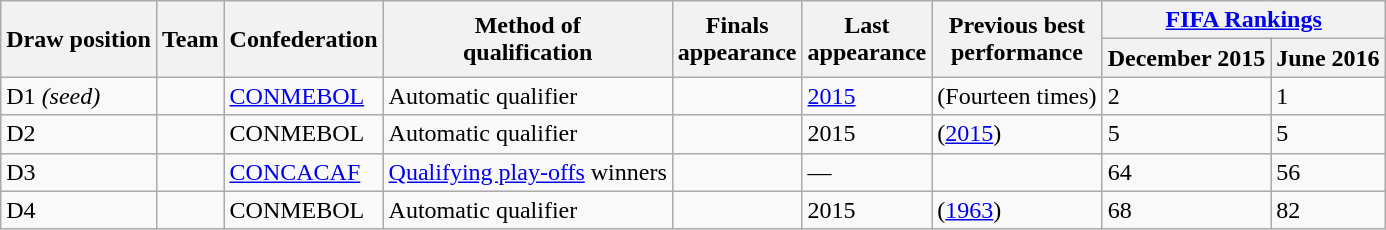<table class="wikitable sortable">
<tr>
<th rowspan=2>Draw position</th>
<th rowspan=2>Team</th>
<th rowspan=2>Confederation</th>
<th rowspan=2>Method of<br>qualification</th>
<th rowspan=2>Finals<br>appearance</th>
<th rowspan=2>Last<br>appearance</th>
<th rowspan=2>Previous best<br>performance</th>
<th colspan=2><a href='#'>FIFA Rankings</a></th>
</tr>
<tr>
<th>December 2015</th>
<th>June 2016</th>
</tr>
<tr>
<td>D1 <em>(seed)</em></td>
<td style=white-space:nowrap></td>
<td><a href='#'>CONMEBOL</a></td>
<td>Automatic qualifier</td>
<td></td>
<td><a href='#'>2015</a></td>
<td> (Fourteen times)</td>
<td>2</td>
<td>1</td>
</tr>
<tr>
<td>D2</td>
<td style=white-space:nowrap></td>
<td>CONMEBOL</td>
<td>Automatic qualifier</td>
<td></td>
<td>2015</td>
<td> (<a href='#'>2015</a>)</td>
<td>5</td>
<td>5</td>
</tr>
<tr>
<td>D3</td>
<td style=white-space:nowrap></td>
<td><a href='#'>CONCACAF</a></td>
<td><a href='#'>Qualifying play-offs</a> winners</td>
<td></td>
<td>—</td>
<td></td>
<td>64</td>
<td>56</td>
</tr>
<tr>
<td>D4</td>
<td style=white-space:nowrap></td>
<td>CONMEBOL</td>
<td>Automatic qualifier</td>
<td></td>
<td>2015</td>
<td> (<a href='#'>1963</a>)</td>
<td>68</td>
<td>82</td>
</tr>
</table>
